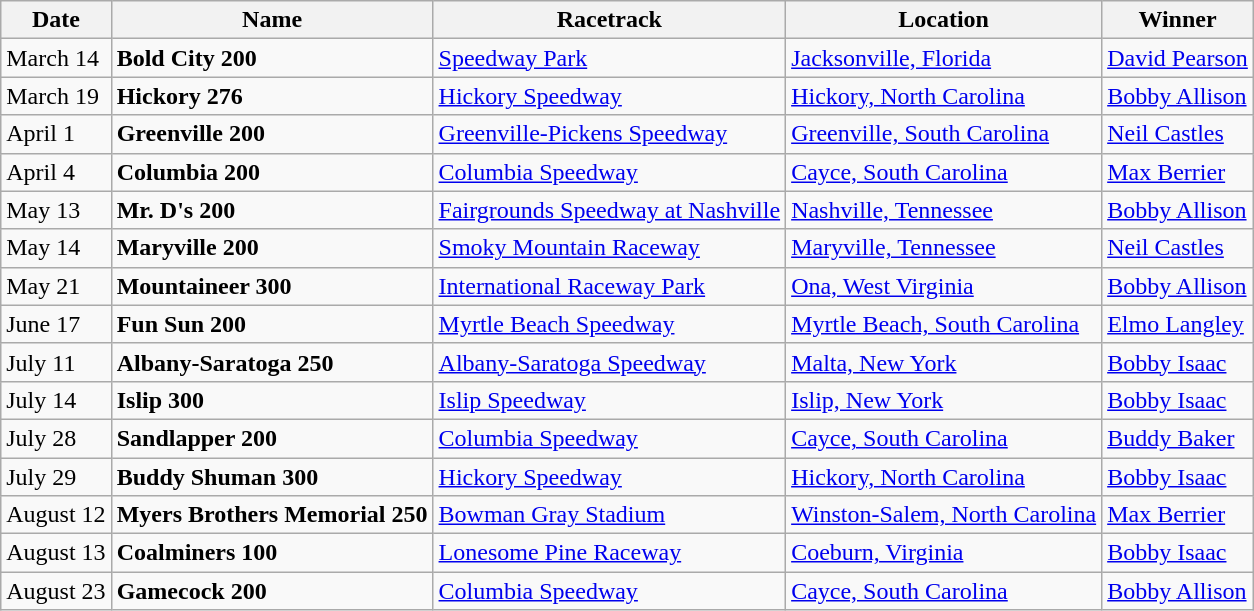<table class="wikitable">
<tr>
<th>Date</th>
<th>Name</th>
<th>Racetrack</th>
<th>Location</th>
<th>Winner</th>
</tr>
<tr>
<td>March 14</td>
<td><strong>Bold City 200</strong></td>
<td><a href='#'>Speedway Park</a></td>
<td><a href='#'>Jacksonville, Florida</a></td>
<td><a href='#'>David Pearson</a></td>
</tr>
<tr>
<td>March 19</td>
<td><strong>Hickory 276</strong></td>
<td><a href='#'>Hickory Speedway</a></td>
<td><a href='#'>Hickory, North Carolina</a></td>
<td><a href='#'>Bobby Allison</a></td>
</tr>
<tr>
<td>April 1</td>
<td><strong>Greenville 200</strong></td>
<td><a href='#'>Greenville-Pickens Speedway</a></td>
<td><a href='#'>Greenville, South Carolina</a></td>
<td><a href='#'>Neil Castles</a></td>
</tr>
<tr>
<td>April 4</td>
<td><strong>Columbia 200</strong></td>
<td><a href='#'>Columbia Speedway</a></td>
<td><a href='#'>Cayce, South Carolina</a></td>
<td><a href='#'>Max Berrier</a></td>
</tr>
<tr>
<td>May 13</td>
<td><strong>Mr. D's 200</strong></td>
<td><a href='#'>Fairgrounds Speedway at Nashville</a></td>
<td><a href='#'>Nashville, Tennessee</a></td>
<td><a href='#'>Bobby Allison</a></td>
</tr>
<tr>
<td>May 14</td>
<td><strong>Maryville 200</strong></td>
<td><a href='#'>Smoky Mountain Raceway</a></td>
<td><a href='#'>Maryville, Tennessee</a></td>
<td><a href='#'>Neil Castles</a></td>
</tr>
<tr>
<td>May 21</td>
<td><strong>Mountaineer 300</strong></td>
<td><a href='#'>International Raceway Park</a></td>
<td><a href='#'>Ona, West Virginia</a></td>
<td><a href='#'>Bobby Allison</a></td>
</tr>
<tr>
<td>June 17</td>
<td><strong>Fun Sun 200</strong></td>
<td><a href='#'>Myrtle Beach Speedway</a></td>
<td><a href='#'>Myrtle Beach, South Carolina</a></td>
<td><a href='#'>Elmo Langley</a></td>
</tr>
<tr>
<td>July 11</td>
<td><strong>Albany-Saratoga 250</strong></td>
<td><a href='#'>Albany-Saratoga Speedway</a></td>
<td><a href='#'>Malta, New York</a></td>
<td><a href='#'>Bobby Isaac</a></td>
</tr>
<tr>
<td>July 14</td>
<td><strong>Islip 300</strong></td>
<td><a href='#'>Islip Speedway</a></td>
<td><a href='#'>Islip, New York</a></td>
<td><a href='#'>Bobby Isaac</a></td>
</tr>
<tr>
<td>July 28</td>
<td><strong>Sandlapper 200</strong></td>
<td><a href='#'>Columbia Speedway</a></td>
<td><a href='#'>Cayce, South Carolina</a></td>
<td><a href='#'>Buddy Baker</a></td>
</tr>
<tr>
<td>July 29</td>
<td><strong>Buddy Shuman 300</strong></td>
<td><a href='#'>Hickory Speedway</a></td>
<td><a href='#'>Hickory, North Carolina</a></td>
<td><a href='#'>Bobby Isaac</a></td>
</tr>
<tr>
<td>August 12</td>
<td><strong>Myers Brothers Memorial 250</strong></td>
<td><a href='#'>Bowman Gray Stadium</a></td>
<td><a href='#'>Winston-Salem, North Carolina</a></td>
<td><a href='#'>Max Berrier</a></td>
</tr>
<tr>
<td>August 13</td>
<td><strong>Coalminers 100</strong></td>
<td><a href='#'>Lonesome Pine Raceway</a></td>
<td><a href='#'>Coeburn, Virginia</a></td>
<td><a href='#'>Bobby Isaac</a></td>
</tr>
<tr>
<td>August 23</td>
<td><strong>Gamecock 200</strong></td>
<td><a href='#'>Columbia Speedway</a></td>
<td><a href='#'>Cayce, South Carolina</a></td>
<td><a href='#'>Bobby Allison</a></td>
</tr>
</table>
